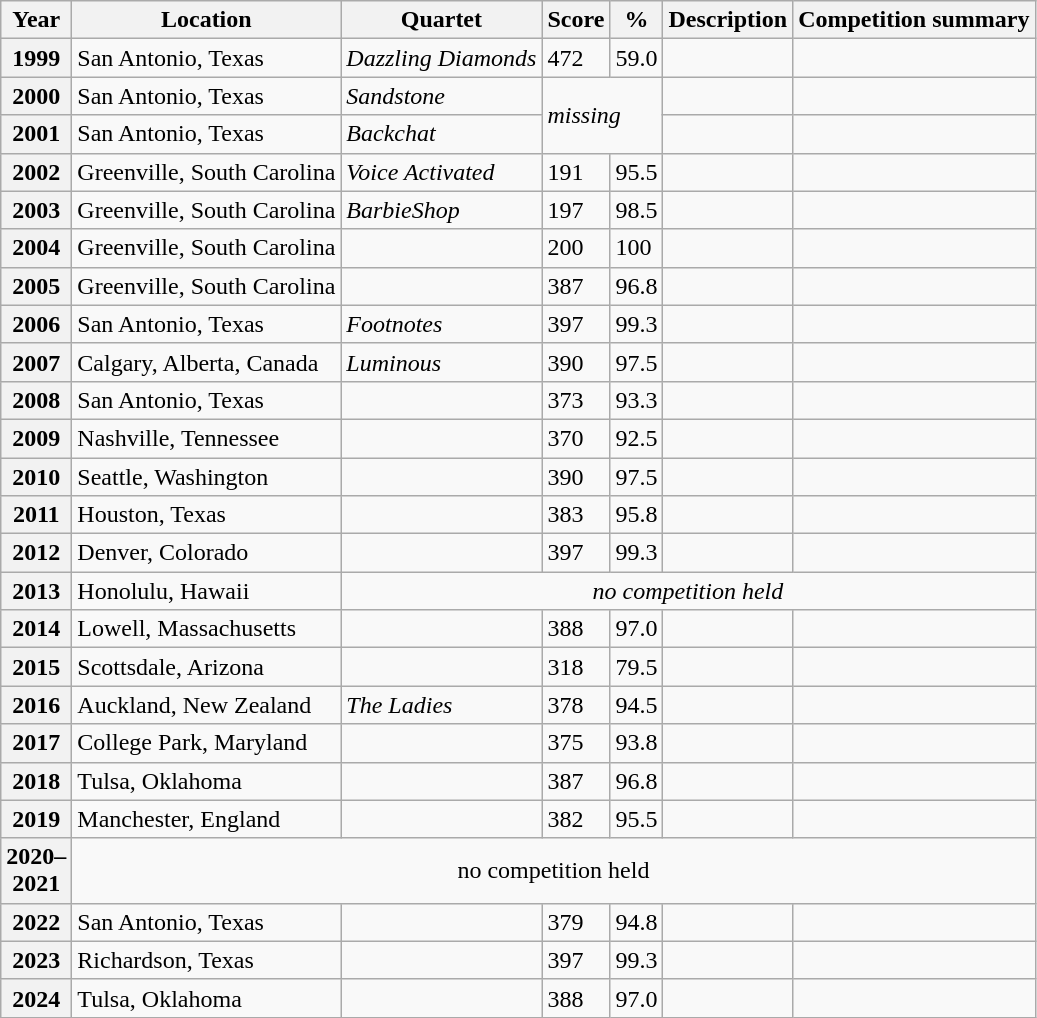<table class="wikitable sortable sticky-header">
<tr>
<th scope="col">Year</th>
<th scope="col">Location</th>
<th scope="col">Quartet</th>
<th scope="col">Score</th>
<th scope="col">%</th>
<th scope="col" class="unsortable">Description</th>
<th scope="col" class="unsortable">Competition summary</th>
</tr>
<tr>
<th scope="row">1999</th>
<td>San Antonio, Texas</td>
<td><em>Dazzling Diamonds</em></td>
<td>472</td>
<td>59.0</td>
<td></td>
<td></td>
</tr>
<tr>
<th scope="row">2000</th>
<td>San Antonio, Texas</td>
<td><em>Sandstone</em></td>
<td colspan="2" rowspan="2"><em>missing</em></td>
<td></td>
<td></td>
</tr>
<tr>
<th scope="row">2001</th>
<td>San Antonio, Texas</td>
<td><em>Backchat</em></td>
<td></td>
<td></td>
</tr>
<tr>
<th scope="row">2002</th>
<td>Greenville, South Carolina</td>
<td><em>Voice Activated</em></td>
<td>191</td>
<td>95.5</td>
<td></td>
<td></td>
</tr>
<tr>
<th scope="row">2003</th>
<td>Greenville, South Carolina</td>
<td><em>BarbieShop</em></td>
<td>197</td>
<td>98.5</td>
<td></td>
<td></td>
</tr>
<tr>
<th scope="row">2004</th>
<td>Greenville, South Carolina</td>
<td><em></em></td>
<td>200</td>
<td>100</td>
<td></td>
<td></td>
</tr>
<tr>
<th scope="row">2005</th>
<td>Greenville, South Carolina</td>
<td><em></em></td>
<td>387</td>
<td>96.8</td>
<td></td>
<td></td>
</tr>
<tr>
<th scope="row">2006</th>
<td>San Antonio, Texas</td>
<td><em>Footnotes</em></td>
<td>397</td>
<td>99.3</td>
<td></td>
<td></td>
</tr>
<tr>
<th scope="row">2007</th>
<td>Calgary, Alberta, Canada</td>
<td><em>Luminous</em></td>
<td>390</td>
<td>97.5</td>
<td></td>
<td></td>
</tr>
<tr>
<th scope="row">2008</th>
<td>San Antonio, Texas</td>
<td><em></em></td>
<td>373</td>
<td>93.3</td>
<td></td>
<td></td>
</tr>
<tr>
<th scope="row">2009</th>
<td>Nashville, Tennessee</td>
<td><em></em></td>
<td>370</td>
<td>92.5</td>
<td></td>
<td></td>
</tr>
<tr>
<th scope="row">2010</th>
<td>Seattle, Washington</td>
<td><em></em></td>
<td>390</td>
<td>97.5</td>
<td></td>
<td></td>
</tr>
<tr>
<th scope="row">2011</th>
<td>Houston, Texas</td>
<td><em></em></td>
<td>383</td>
<td>95.8</td>
<td></td>
<td></td>
</tr>
<tr>
<th scope="row">2012</th>
<td>Denver, Colorado</td>
<td><em></em></td>
<td>397</td>
<td>99.3</td>
<td></td>
<td></td>
</tr>
<tr>
<th scope="row">2013</th>
<td>Honolulu, Hawaii</td>
<td colspan="5" style="text-align: center;"><em>no competition held</em></td>
</tr>
<tr>
<th scope="row">2014</th>
<td>Lowell, Massachusetts</td>
<td><em></em></td>
<td>388</td>
<td>97.0</td>
<td></td>
<td></td>
</tr>
<tr>
<th scope="row">2015</th>
<td>Scottsdale, Arizona</td>
<td><em></em></td>
<td>318</td>
<td>79.5</td>
<td></td>
<td></td>
</tr>
<tr>
<th>2016</th>
<td>Auckland, New Zealand</td>
<td><em>The Ladies</em></td>
<td>378</td>
<td>94.5</td>
<td></td>
<td></td>
</tr>
<tr>
<th>2017</th>
<td>College Park, Maryland</td>
<td><em></em></td>
<td>375</td>
<td>93.8</td>
<td></td>
<td></td>
</tr>
<tr>
<th>2018</th>
<td>Tulsa, Oklahoma</td>
<td><em></em></td>
<td>387</td>
<td>96.8</td>
<td></td>
<td></td>
</tr>
<tr>
<th>2019</th>
<td>Manchester, England</td>
<td><em></em></td>
<td>382</td>
<td>95.5</td>
<td></td>
<td></td>
</tr>
<tr>
<th>2020–<br>2021</th>
<td colspan="6" style="text-align: center;">no competition held</td>
</tr>
<tr>
<th>2022</th>
<td>San Antonio, Texas</td>
<td><em></em></td>
<td>379</td>
<td>94.8</td>
<td></td>
<td></td>
</tr>
<tr>
<th>2023</th>
<td>Richardson, Texas</td>
<td><em></em></td>
<td>397</td>
<td>99.3</td>
<td></td>
<td></td>
</tr>
<tr>
<th>2024</th>
<td>Tulsa, Oklahoma</td>
<td><em></em></td>
<td>388</td>
<td>97.0</td>
<td></td>
<td></td>
</tr>
</table>
